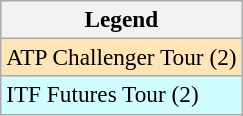<table class=wikitable style=font-size:97%>
<tr>
<th>Legend</th>
</tr>
<tr style="background:moccasin;">
<td>ATP Challenger Tour (2)</td>
</tr>
<tr style="background:#cffcff;">
<td>ITF Futures Tour (2)</td>
</tr>
</table>
